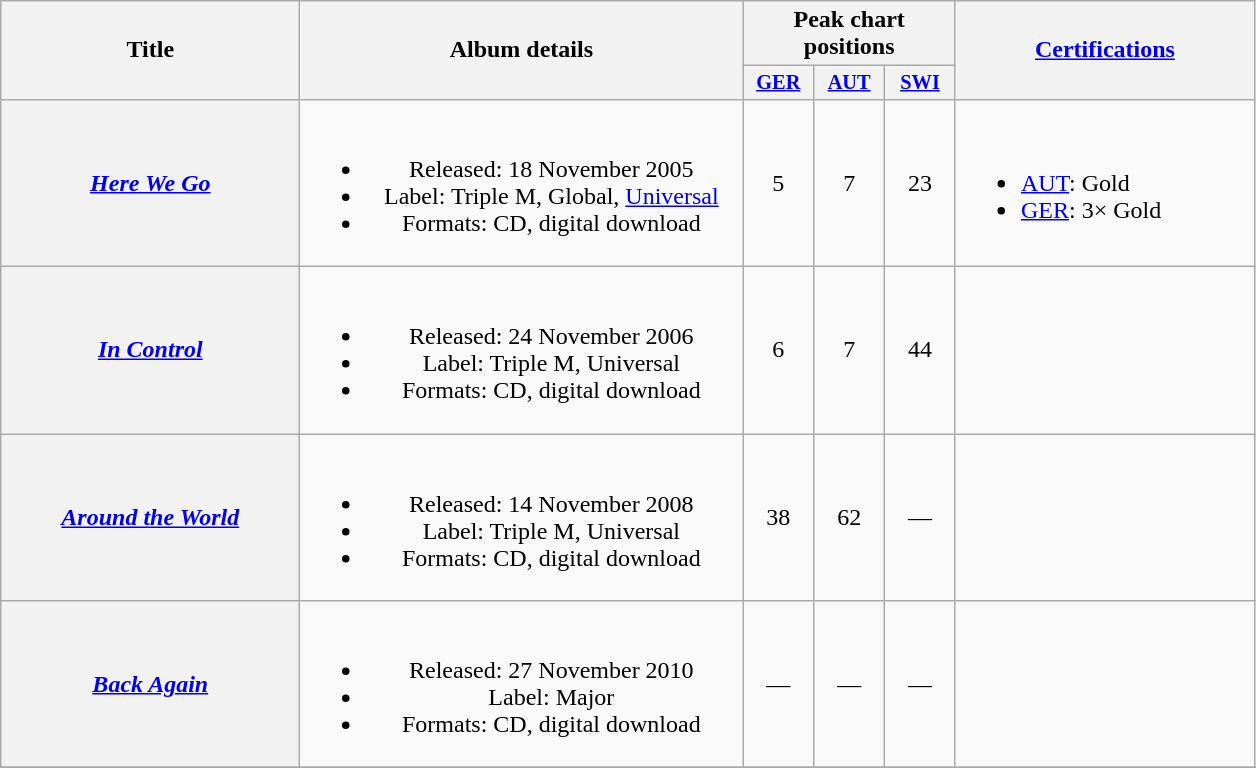<table class="wikitable plainrowheaders" style="text-align:center;" border="1">
<tr>
<th scope="col" rowspan="2" style="width:12em;">Title</th>
<th scope="col" rowspan="2" style="width:18em;">Album details</th>
<th scope="col" colspan="3">Peak chart positions</th>
<th scope="col" rowspan="2" style="width:12em;"><a href='#'>Certifications</a></th>
</tr>
<tr>
<th style="width:3em;font-size:85%"><a href='#'>GER</a><br></th>
<th style="width:3em;font-size:85%"><a href='#'>AUT</a><br></th>
<th style="width:3em;font-size:85%"><a href='#'>SWI</a><br></th>
</tr>
<tr>
<th scope="row"><em><a href='#'>Here We Go</a></em></th>
<td><br><ul><li>Released: 18 November 2005</li><li>Label: Triple M, Global, <a href='#'>Universal</a></li><li>Formats: CD, digital download</li></ul></td>
<td>5</td>
<td>7</td>
<td>23</td>
<td align="left"><br><ul><li><a href='#'>AUT</a>: Gold</li><li><a href='#'>GER</a>: 3× Gold</li></ul></td>
</tr>
<tr>
<th scope="row"><em><a href='#'>In Control</a></em></th>
<td><br><ul><li>Released: 24 November 2006</li><li>Label: Triple M, Universal</li><li>Formats: CD, digital download</li></ul></td>
<td>6</td>
<td>7</td>
<td>44</td>
<td align="left"></td>
</tr>
<tr>
<th scope="row"><em><a href='#'>Around the World</a></em></th>
<td><br><ul><li>Released: 14 November 2008</li><li>Label: Triple M, Universal</li><li>Formats: CD, digital download</li></ul></td>
<td>38</td>
<td>62</td>
<td>—</td>
<td align="left"></td>
</tr>
<tr>
<th scope="row"><em><a href='#'>Back Again</a></em></th>
<td><br><ul><li>Released: 27 November 2010</li><li>Label: Major</li><li>Formats: CD, digital download</li></ul></td>
<td>—</td>
<td>—</td>
<td>—</td>
<td align="left"></td>
</tr>
<tr>
</tr>
</table>
